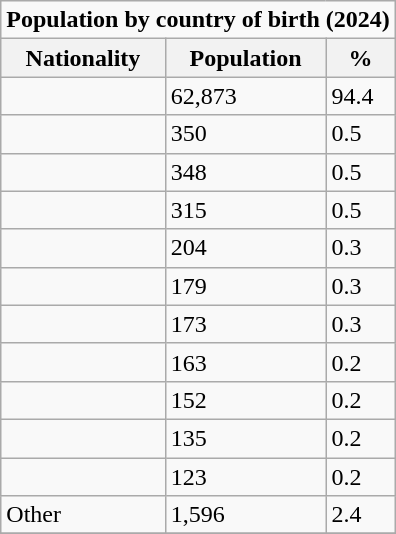<table class="wikitable" style="float:right;">
<tr>
<td colspan="3"><strong>Population by country of birth (2024)</strong></td>
</tr>
<tr \>
<th>Nationality</th>
<th>Population</th>
<th>%</th>
</tr>
<tr>
<td></td>
<td>62,873</td>
<td>94.4</td>
</tr>
<tr>
<td></td>
<td>350</td>
<td>0.5</td>
</tr>
<tr>
<td></td>
<td>348</td>
<td>0.5</td>
</tr>
<tr>
<td></td>
<td>315</td>
<td>0.5</td>
</tr>
<tr>
<td></td>
<td>204</td>
<td>0.3</td>
</tr>
<tr>
<td></td>
<td>179</td>
<td>0.3</td>
</tr>
<tr>
<td></td>
<td>173</td>
<td>0.3</td>
</tr>
<tr>
<td></td>
<td>163</td>
<td>0.2</td>
</tr>
<tr>
<td></td>
<td>152</td>
<td>0.2</td>
</tr>
<tr>
<td></td>
<td>135</td>
<td>0.2</td>
</tr>
<tr>
<td></td>
<td>123</td>
<td>0.2</td>
</tr>
<tr>
<td>Other</td>
<td>1,596</td>
<td>2.4</td>
</tr>
<tr>
</tr>
</table>
